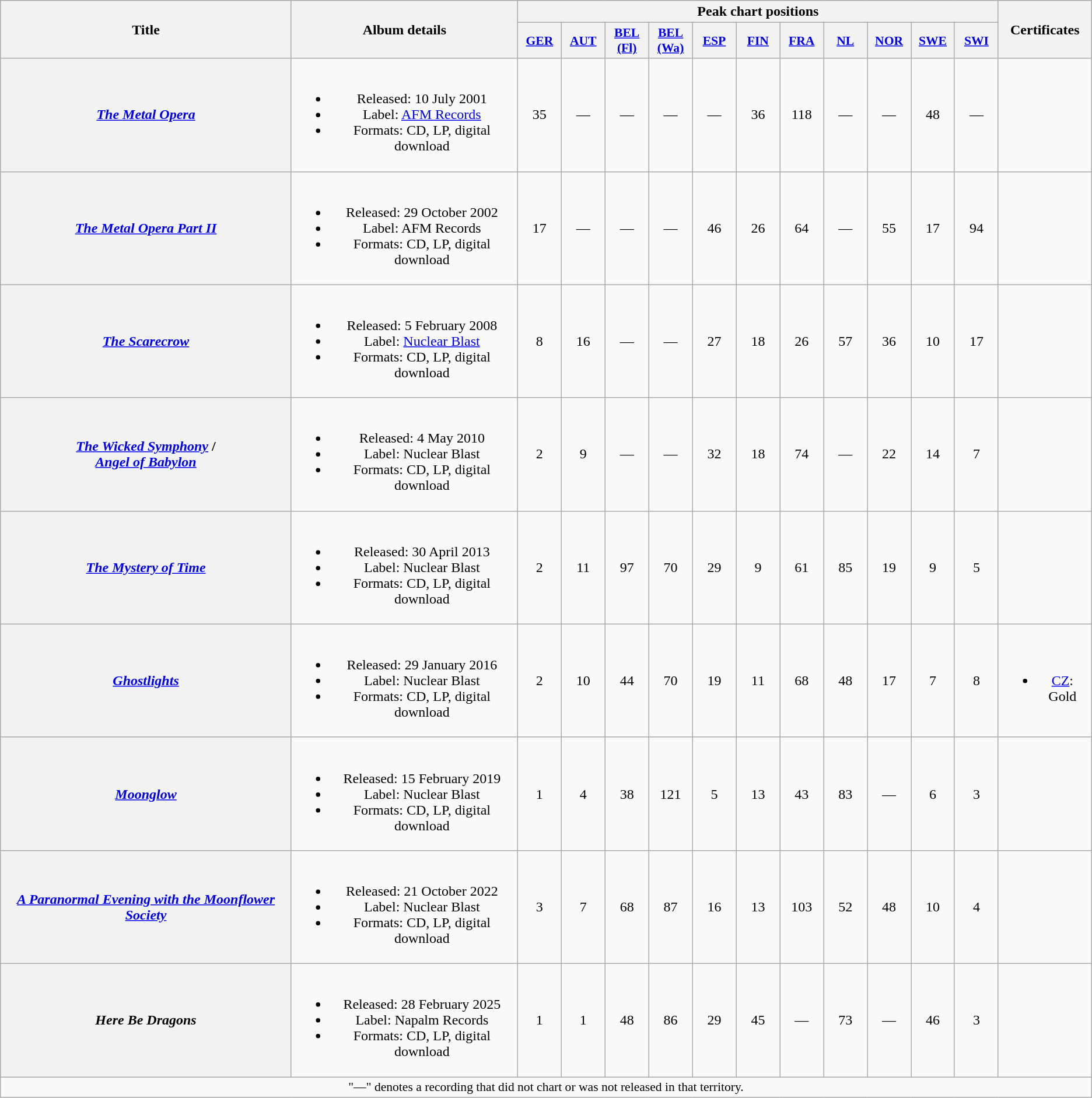<table class="wikitable plainrowheaders" style="text-align:center;">
<tr>
<th scope="col" rowspan="2">Title</th>
<th scope="col" rowspan="2">Album details</th>
<th scope="col" colspan="11">Peak chart positions</th>
<th scope="col" rowspan="2">Certificates</th>
</tr>
<tr>
<th scope="col" style="width:3em;font-size:90%;"><a href='#'>GER</a><br></th>
<th scope="col" style="width:3em;font-size:90%;"><a href='#'>AUT</a><br></th>
<th scope="col" style="width:3em;font-size:90%;"><a href='#'>BEL<br>(Fl)</a><br></th>
<th scope="col" style="width:3em;font-size:90%;"><a href='#'>BEL<br>(Wa)</a><br></th>
<th scope="col" style="width:3em;font-size:90%;"><a href='#'>ESP</a><br></th>
<th scope="col" style="width:3em;font-size:90%;"><a href='#'>FIN</a><br></th>
<th scope="col" style="width:3em;font-size:90%;"><a href='#'>FRA</a><br></th>
<th scope="col" style="width:3em;font-size:90%;"><a href='#'>NL</a><br></th>
<th scope="col" style="width:3em;font-size:90%;"><a href='#'>NOR</a><br></th>
<th scope="col" style="width:3em;font-size:90%;"><a href='#'>SWE</a><br></th>
<th scope="col" style="width:3em;font-size:90%;"><a href='#'>SWI</a><br></th>
</tr>
<tr>
<th scope="row"><em><a href='#'>The Metal Opera</a></em></th>
<td><br><ul><li>Released: 10 July 2001</li><li>Label: <a href='#'>AFM Records</a></li><li>Formats: CD, LP, digital download</li></ul></td>
<td style="text-align:center;">35</td>
<td style="text-align:center;">—</td>
<td style="text-align:center;">—</td>
<td style="text-align:center;">—</td>
<td style="text-align:center;">—</td>
<td style="text-align:center;">36</td>
<td style="text-align:center;">118</td>
<td style="text-align:center;">—</td>
<td style="text-align:center;">—</td>
<td style="text-align:center;">48</td>
<td style="text-align:center;">—</td>
<td></td>
</tr>
<tr>
<th scope="row"><em><a href='#'>The Metal Opera Part II</a></em></th>
<td><br><ul><li>Released: 29 October 2002</li><li>Label: AFM Records</li><li>Formats: CD, LP, digital download</li></ul></td>
<td style="text-align:center;">17</td>
<td style="text-align:center;">—</td>
<td style="text-align:center;">—</td>
<td style="text-align:center;">—</td>
<td style="text-align:center;">46</td>
<td style="text-align:center;">26</td>
<td style="text-align:center;">64</td>
<td style="text-align:center;">—</td>
<td style="text-align:center;">55</td>
<td style="text-align:center;">17</td>
<td style="text-align:center;">94</td>
<td></td>
</tr>
<tr>
<th scope="row"><em><a href='#'>The Scarecrow</a></em></th>
<td><br><ul><li>Released: 5 February 2008</li><li>Label: <a href='#'>Nuclear Blast</a></li><li>Formats: CD, LP, digital download</li></ul></td>
<td style="text-align:center;">8</td>
<td style="text-align:center;">16</td>
<td style="text-align:center;">—</td>
<td style="text-align:center;">—</td>
<td style="text-align:center;">27</td>
<td style="text-align:center;">18</td>
<td style="text-align:center;">26</td>
<td style="text-align:center;">57</td>
<td style="text-align:center;">36</td>
<td style="text-align:center;">10</td>
<td style="text-align:center;">17</td>
<td></td>
</tr>
<tr>
<th scope="row"><em><a href='#'>The Wicked Symphony</a></em> /<br><em><a href='#'>Angel of Babylon</a></em></th>
<td><br><ul><li>Released: 4 May 2010</li><li>Label: Nuclear Blast</li><li>Formats: CD, LP, digital download</li></ul></td>
<td style="text-align:center;">2</td>
<td style="text-align:center;">9</td>
<td style="text-align:center;">—</td>
<td style="text-align:center;">—</td>
<td style="text-align:center;">32</td>
<td style="text-align:center;">18</td>
<td style="text-align:center;">74</td>
<td style="text-align:center;">—</td>
<td style="text-align:center;">22</td>
<td style="text-align:center;">14</td>
<td style="text-align:center;">7</td>
<td></td>
</tr>
<tr>
<th scope="row"><em><a href='#'>The Mystery of Time</a></em></th>
<td><br><ul><li>Released: 30 April 2013</li><li>Label: Nuclear Blast</li><li>Formats: CD, LP, digital download</li></ul></td>
<td style="text-align:center;">2</td>
<td style="text-align:center;">11</td>
<td style="text-align:center;">97</td>
<td style="text-align:center;">70</td>
<td style="text-align:center;">29</td>
<td style="text-align:center;">9</td>
<td style="text-align:center;">61</td>
<td style="text-align:center;">85</td>
<td style="text-align:center;">19</td>
<td style="text-align:center;">9</td>
<td style="text-align:center;">5</td>
<td></td>
</tr>
<tr>
<th scope="row"><em><a href='#'>Ghostlights</a></em></th>
<td><br><ul><li>Released: 29 January 2016</li><li>Label: Nuclear Blast</li><li>Formats: CD, LP, digital download</li></ul></td>
<td style="text-align:center;">2</td>
<td style="text-align:center;">10</td>
<td style="text-align:center;">44</td>
<td style="text-align:center;">70</td>
<td style="text-align:center;">19</td>
<td style="text-align:center;">11</td>
<td style="text-align:center;">68</td>
<td style="text-align:center;">48</td>
<td style="text-align:center;">17</td>
<td style="text-align:center;">7</td>
<td style="text-align:center;">8</td>
<td><br><ul><li><a href='#'>CZ</a>: Gold</li></ul></td>
</tr>
<tr>
<th scope="row"><em><a href='#'>Moonglow</a></em></th>
<td><br><ul><li>Released: 15 February 2019</li><li>Label: Nuclear Blast</li><li>Formats: CD, LP, digital download</li></ul></td>
<td style="text-align:center;">1</td>
<td style="text-align:center;">4</td>
<td style="text-align:center;">38</td>
<td style="text-align:center;">121</td>
<td style="text-align:center;">5</td>
<td style="text-align:center;">13</td>
<td style="text-align:center;">43</td>
<td style="text-align:center;">83</td>
<td style="text-align:center;">—</td>
<td style="text-align:center;">6</td>
<td style="text-align:center;">3</td>
<td></td>
</tr>
<tr>
<th scope="row"><em><a href='#'>A Paranormal Evening with the Moonflower Society</a></em></th>
<td><br><ul><li>Released: 21 October 2022</li><li>Label: Nuclear Blast</li><li>Formats: CD, LP, digital download</li></ul></td>
<td style="text-align:center;">3</td>
<td style="text-align:center;">7</td>
<td style="text-align:center;">68</td>
<td style="text-align:center;">87</td>
<td style="text-align:center;">16</td>
<td style="text-align:center;">13</td>
<td style="text-align:center;">103</td>
<td style="text-align:center;">52</td>
<td style="text-align:center;">48</td>
<td style="text-align:center;">10</td>
<td style="text-align:center;">4</td>
<td></td>
</tr>
<tr>
<th scope="row"><em>Here Be Dragons</em></th>
<td><br><ul><li>Released: 28 February 2025</li><li>Label: Napalm Records</li><li>Formats: CD, LP, digital download</li></ul></td>
<td style="text-align:center;">1</td>
<td style="text-align:center;">1</td>
<td style="text-align:center;">48</td>
<td style="text-align:center;">86</td>
<td style="text-align:center;">29</td>
<td style="text-align:center;">45<br></td>
<td style="text-align:center;">—</td>
<td style="text-align:center;">73</td>
<td style="text-align:center;">—</td>
<td style="text-align:center;">46<br></td>
<td style="text-align:center;">3</td>
<td></td>
</tr>
<tr>
<td colspan="20" style="font-size:90%">"—" denotes a recording that did not chart or was not released in that territory.</td>
</tr>
</table>
